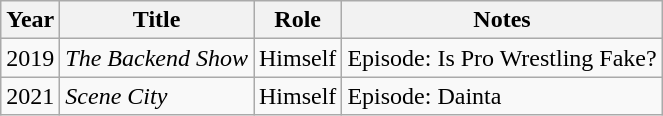<table class="wikitable">
<tr>
<th>Year</th>
<th>Title</th>
<th>Role</th>
<th>Notes</th>
</tr>
<tr>
<td>2019</td>
<td><em>The Backend Show</em></td>
<td>Himself</td>
<td>Episode: Is Pro Wrestling Fake?</td>
</tr>
<tr>
<td>2021</td>
<td><em>Scene City</em></td>
<td>Himself</td>
<td>Episode: Dainta</td>
</tr>
</table>
